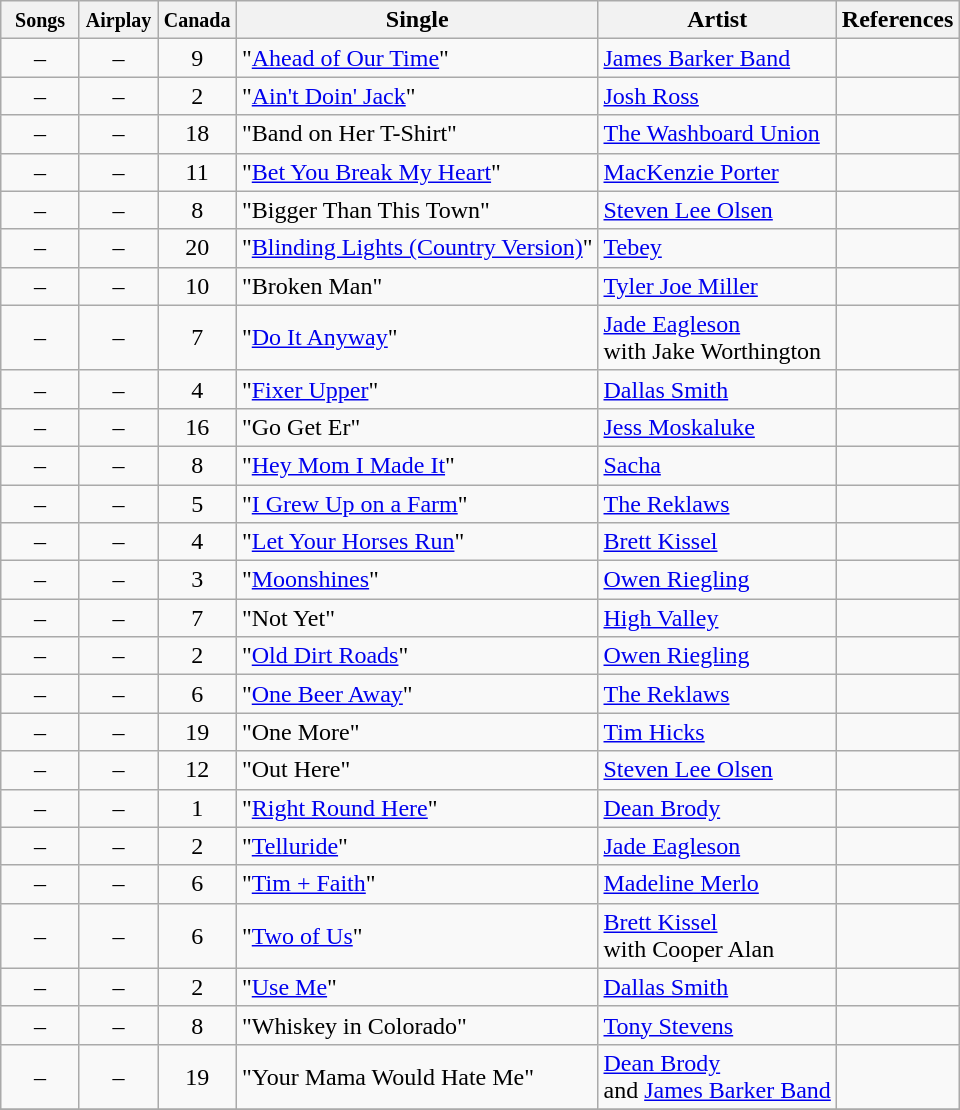<table class="wikitable sortable">
<tr>
<th style="width:45px;"><small>Songs</small></th>
<th style="width:45px;"><small>Airplay</small></th>
<th style="width:45px;"><small>Canada</small></th>
<th style="width:auto;">Single</th>
<th style="width:auto;">Artist</th>
<th style="width:auto;">References</th>
</tr>
<tr>
<td align=center>–</td>
<td align=center>–</td>
<td align=center>9</td>
<td>"<a href='#'>Ahead of Our Time</a>"</td>
<td><a href='#'>James Barker Band</a></td>
<td></td>
</tr>
<tr>
<td align=center>–</td>
<td align=center>–</td>
<td align=center>2</td>
<td>"<a href='#'>Ain't Doin' Jack</a>"</td>
<td><a href='#'>Josh Ross</a></td>
<td></td>
</tr>
<tr>
<td align=center>–</td>
<td align=center>–</td>
<td align=center>18</td>
<td>"Band on Her T-Shirt"</td>
<td><a href='#'>The Washboard Union</a></td>
<td></td>
</tr>
<tr>
<td align=center>–</td>
<td align=center>–</td>
<td align=center>11</td>
<td>"<a href='#'>Bet You Break My Heart</a>"</td>
<td><a href='#'>MacKenzie Porter</a></td>
<td></td>
</tr>
<tr>
<td align=center>–</td>
<td align=center>–</td>
<td align=center>8</td>
<td>"Bigger Than This Town"</td>
<td><a href='#'>Steven Lee Olsen</a></td>
<td></td>
</tr>
<tr>
<td align=center>–</td>
<td align=center>–</td>
<td align=center>20</td>
<td>"<a href='#'>Blinding Lights (Country Version)</a>"</td>
<td><a href='#'>Tebey</a></td>
<td></td>
</tr>
<tr>
<td align=center>–</td>
<td align=center>–</td>
<td align=center>10</td>
<td>"Broken Man"</td>
<td><a href='#'>Tyler Joe Miller</a></td>
<td></td>
</tr>
<tr>
<td align=center>–</td>
<td align=center>–</td>
<td align=center>7</td>
<td>"<a href='#'>Do It Anyway</a>"</td>
<td><a href='#'>Jade Eagleson</a><br>with Jake Worthington</td>
<td></td>
</tr>
<tr>
<td align=center>–</td>
<td align=center>–</td>
<td align=center>4</td>
<td>"<a href='#'>Fixer Upper</a>"</td>
<td><a href='#'>Dallas Smith</a></td>
<td></td>
</tr>
<tr>
<td align=center>–</td>
<td align=center>–</td>
<td align=center>16</td>
<td>"Go Get Er"</td>
<td><a href='#'>Jess Moskaluke</a></td>
<td></td>
</tr>
<tr>
<td align=center>–</td>
<td align=center>–</td>
<td align=center>8</td>
<td>"<a href='#'>Hey Mom I Made It</a>"</td>
<td><a href='#'>Sacha</a></td>
<td></td>
</tr>
<tr>
<td align=center>–</td>
<td align=center>–</td>
<td align=center>5</td>
<td>"<a href='#'>I Grew Up on a Farm</a>"</td>
<td><a href='#'>The Reklaws</a></td>
<td></td>
</tr>
<tr>
<td align=center>–</td>
<td align=center>–</td>
<td align=center>4</td>
<td>"<a href='#'>Let Your Horses Run</a>"</td>
<td><a href='#'>Brett Kissel</a></td>
<td></td>
</tr>
<tr>
<td align=center>–</td>
<td align=center>–</td>
<td align=center>3</td>
<td>"<a href='#'>Moonshines</a>"</td>
<td><a href='#'>Owen Riegling</a></td>
<td></td>
</tr>
<tr>
<td align=center>–</td>
<td align=center>–</td>
<td align=center>7</td>
<td>"Not Yet"</td>
<td><a href='#'>High Valley</a></td>
<td></td>
</tr>
<tr>
<td align=center>–</td>
<td align=center>–</td>
<td align=center>2</td>
<td>"<a href='#'>Old Dirt Roads</a>"</td>
<td><a href='#'>Owen Riegling</a></td>
<td></td>
</tr>
<tr>
<td align=center>–</td>
<td align=center>–</td>
<td align=center>6</td>
<td>"<a href='#'>One Beer Away</a>"</td>
<td><a href='#'>The Reklaws</a></td>
<td></td>
</tr>
<tr>
<td align=center>–</td>
<td align=center>–</td>
<td align=center>19</td>
<td>"One More"</td>
<td><a href='#'>Tim Hicks</a></td>
<td></td>
</tr>
<tr>
<td align=center>–</td>
<td align=center>–</td>
<td align=center>12</td>
<td>"Out Here"</td>
<td><a href='#'>Steven Lee Olsen</a></td>
<td></td>
</tr>
<tr>
<td align=center>–</td>
<td align=center>–</td>
<td align=center>1</td>
<td>"<a href='#'>Right Round Here</a>"</td>
<td><a href='#'>Dean Brody</a></td>
<td></td>
</tr>
<tr>
<td align=center>–</td>
<td align=center>–</td>
<td align=center>2</td>
<td>"<a href='#'>Telluride</a>"</td>
<td><a href='#'>Jade Eagleson</a></td>
<td></td>
</tr>
<tr>
<td align=center>–</td>
<td align=center>–</td>
<td align=center>6</td>
<td>"<a href='#'>Tim + Faith</a>"</td>
<td><a href='#'>Madeline Merlo</a></td>
<td></td>
</tr>
<tr>
<td align=center>–</td>
<td align=center>–</td>
<td align=center>6</td>
<td>"<a href='#'>Two of Us</a>"</td>
<td><a href='#'>Brett Kissel</a><br>with Cooper Alan</td>
<td></td>
</tr>
<tr>
<td align=center>–</td>
<td align=center>–</td>
<td align=center>2</td>
<td>"<a href='#'>Use Me</a>"</td>
<td><a href='#'>Dallas Smith</a></td>
<td></td>
</tr>
<tr>
<td align=center>–</td>
<td align=center>–</td>
<td align=center>8</td>
<td>"Whiskey in Colorado"</td>
<td><a href='#'>Tony Stevens</a></td>
<td></td>
</tr>
<tr>
<td align=center>–</td>
<td align=center>–</td>
<td align=center>19</td>
<td>"Your Mama Would Hate Me"</td>
<td><a href='#'>Dean Brody</a><br>and <a href='#'>James Barker Band</a></td>
<td></td>
</tr>
<tr>
</tr>
</table>
